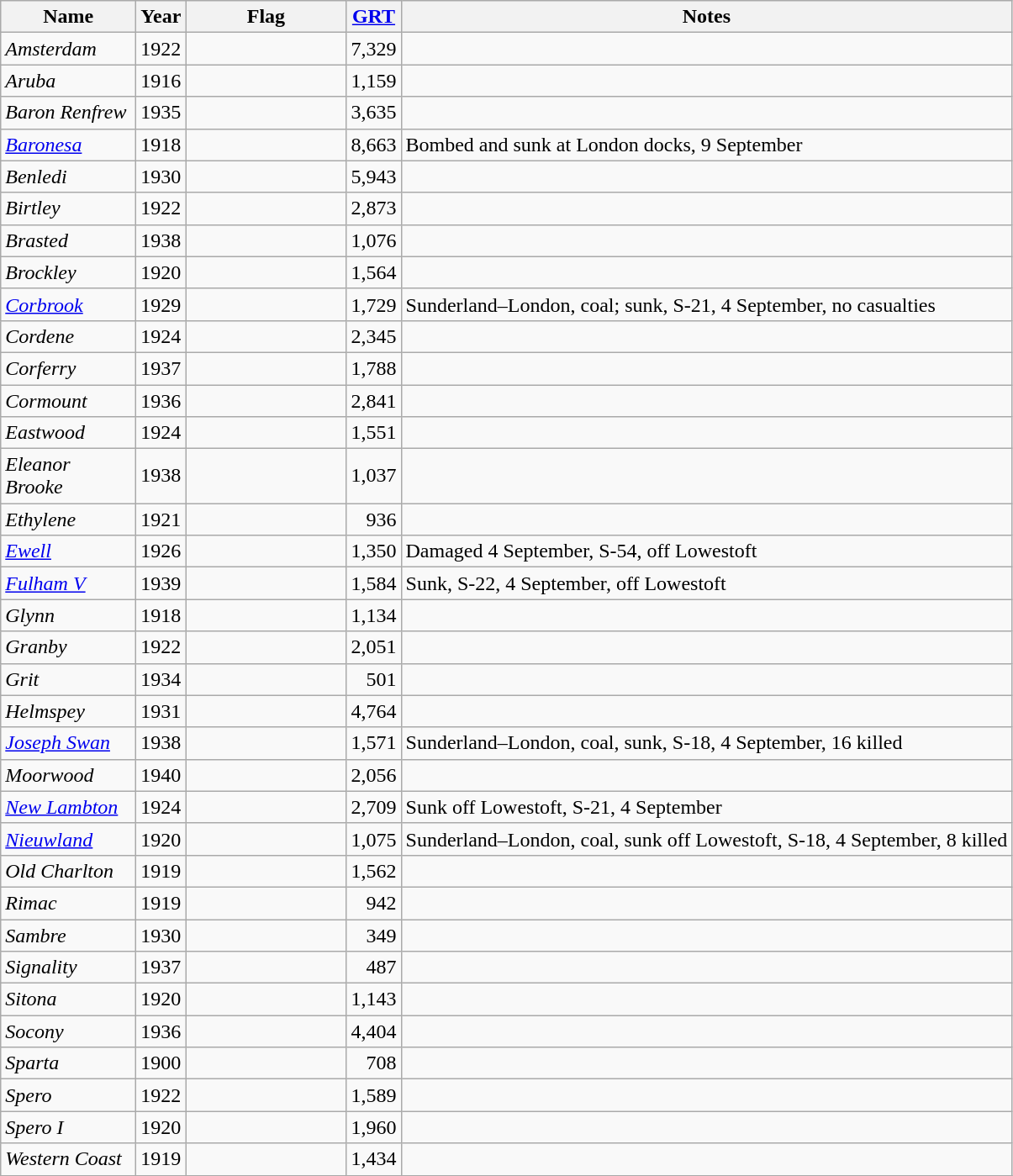<table class="wikitable sortable">
<tr>
<th scope="col" width="100px">Name</th>
<th scope="col" width="30px">Year</th>
<th scope="col" width="120px">Flag</th>
<th scope="col" width="30px"><a href='#'>GRT</a></th>
<th>Notes</th>
</tr>
<tr>
<td align="left"><em>Amsterdam</em></td>
<td align="left">1922</td>
<td align="left"></td>
<td align="right">7,329</td>
<td align="left"></td>
</tr>
<tr>
<td align="left"><em>Aruba</em></td>
<td align="left">1916</td>
<td align="left"></td>
<td align="right">1,159</td>
<td align="left"></td>
</tr>
<tr>
<td align="left"><em>Baron Renfrew</em></td>
<td align="left">1935</td>
<td align="left"></td>
<td align="right">3,635</td>
<td align="left"></td>
</tr>
<tr>
<td align="left"><em><a href='#'>Baronesa</a></em></td>
<td align="left">1918</td>
<td align="left"></td>
<td align="right">8,663</td>
<td align="left">Bombed and sunk at London docks, 9 September</td>
</tr>
<tr>
<td align="left"><em>Benledi</em></td>
<td align="left">1930</td>
<td align="left"></td>
<td align="right">5,943</td>
<td align="left"></td>
</tr>
<tr>
<td align="left"><em>Birtley</em></td>
<td align="left">1922</td>
<td align="left"></td>
<td align="right">2,873</td>
<td align="left"></td>
</tr>
<tr>
<td align="left"><em>Brasted</em></td>
<td align="left">1938</td>
<td align="left"></td>
<td align="right">1,076</td>
<td align="left"></td>
</tr>
<tr>
<td align="left"><em>Brockley</em></td>
<td align="left">1920</td>
<td align="left"></td>
<td align="right">1,564</td>
<td align="left"></td>
</tr>
<tr>
<td align="left"><em><a href='#'>Corbrook</a></em></td>
<td align="left">1929</td>
<td align="left"></td>
<td align="right">1,729</td>
<td align="left">Sunderland–London, coal; sunk, S-21, 4 September, no casualties</td>
</tr>
<tr>
<td align="left"><em>Cordene</em></td>
<td align="left">1924</td>
<td align="left"></td>
<td align="right">2,345</td>
<td align="left"></td>
</tr>
<tr>
<td align="left"><em>Corferry</em></td>
<td align="left">1937</td>
<td align="left"></td>
<td align="right">1,788</td>
<td align="left"></td>
</tr>
<tr>
<td align="left"><em>Cormount</em></td>
<td align="left">1936</td>
<td align="left"></td>
<td align="right">2,841</td>
<td align="left"></td>
</tr>
<tr>
<td align="left"><em>Eastwood</em></td>
<td align="left">1924</td>
<td align="left"></td>
<td align="right">1,551</td>
<td align="left"></td>
</tr>
<tr>
<td align="left"><em>Eleanor Brooke</em></td>
<td align="left">1938</td>
<td align="left"></td>
<td align="right">1,037</td>
<td align="left"></td>
</tr>
<tr>
<td align="left"><em>Ethylene</em></td>
<td align="left">1921</td>
<td align="left"></td>
<td align="right">936</td>
<td align="left"></td>
</tr>
<tr>
<td align="left"><em><a href='#'>Ewell</a></em></td>
<td align="left">1926</td>
<td align="left"></td>
<td align="right">1,350</td>
<td align="left">Damaged 4 September, S-54, off Lowestoft</td>
</tr>
<tr>
<td align="left"><em><a href='#'>Fulham V</a></em></td>
<td align="left">1939</td>
<td align="left"></td>
<td align="right">1,584</td>
<td align="left">Sunk, S-22, 4 September, off Lowestoft</td>
</tr>
<tr>
<td align="left"><em>Glynn</em></td>
<td align="left">1918</td>
<td align="left"></td>
<td align="right">1,134</td>
<td align="left"></td>
</tr>
<tr>
<td align="left"><em>Granby</em></td>
<td align="left">1922</td>
<td align="left"></td>
<td align="right">2,051</td>
<td align="left"></td>
</tr>
<tr>
<td align="left"><em>Grit</em></td>
<td align="left">1934</td>
<td align="left"></td>
<td align="right">501</td>
<td align="left"></td>
</tr>
<tr>
<td align="left"><em>Helmspey</em></td>
<td align="left">1931</td>
<td align="left"></td>
<td align="right">4,764</td>
<td align="left"></td>
</tr>
<tr>
<td align="left"><em><a href='#'>Joseph Swan</a></em></td>
<td align="left">1938</td>
<td align="left"></td>
<td align="right">1,571</td>
<td align="left">Sunderland–London, coal, sunk, S-18, 4 September, 16 killed</td>
</tr>
<tr>
<td align="left"><em>Moorwood</em></td>
<td align="left">1940</td>
<td align="left"></td>
<td align="right">2,056</td>
<td align="left"></td>
</tr>
<tr>
<td align="left"><em><a href='#'>New Lambton</a></em></td>
<td align="left">1924</td>
<td align="left"></td>
<td align="right">2,709</td>
<td align="left">Sunk off Lowestoft, S-21, 4 September</td>
</tr>
<tr>
<td align="left"><em><a href='#'>Nieuwland</a></em></td>
<td align="left">1920</td>
<td align="left"></td>
<td align="right">1,075</td>
<td align="left">Sunderland–London, coal, sunk off Lowestoft, S-18, 4 September, 8 killed</td>
</tr>
<tr>
<td align="left"><em>Old Charlton</em></td>
<td align="left">1919</td>
<td align="left"></td>
<td align="right">1,562</td>
<td align="left"></td>
</tr>
<tr>
<td align="left"><em>Rimac</em></td>
<td align="left">1919</td>
<td align="left"></td>
<td align="right">942</td>
<td align="left"></td>
</tr>
<tr>
<td align="left"><em>Sambre</em></td>
<td align="left">1930</td>
<td align="left"></td>
<td align="right">349</td>
<td align="left"></td>
</tr>
<tr>
<td align="left"><em>Signality</em></td>
<td align="left">1937</td>
<td align="left"></td>
<td align="right">487</td>
<td align="left"></td>
</tr>
<tr>
<td align="left"><em>Sitona</em></td>
<td align="left">1920</td>
<td align="left"></td>
<td align="right">1,143</td>
<td align="left"></td>
</tr>
<tr>
<td align="left"><em>Socony</em></td>
<td align="left">1936</td>
<td align="left"></td>
<td align="right">4,404</td>
<td align="left"></td>
</tr>
<tr>
<td align="left"><em>Sparta</em></td>
<td align="left">1900</td>
<td align="left"></td>
<td align="right">708</td>
<td align="left"></td>
</tr>
<tr>
<td align="left"><em>Spero</em></td>
<td align="left">1922</td>
<td align="left"></td>
<td align="right">1,589</td>
<td align="left"></td>
</tr>
<tr>
<td align="left"><em>Spero I</em></td>
<td align="left">1920</td>
<td align="left"></td>
<td align="right">1,960</td>
<td align="left"></td>
</tr>
<tr>
<td align="left"><em>Western Coast</em></td>
<td align="left">1919</td>
<td align="left"></td>
<td align="right">1,434</td>
<td align="left"></td>
</tr>
<tr>
</tr>
</table>
